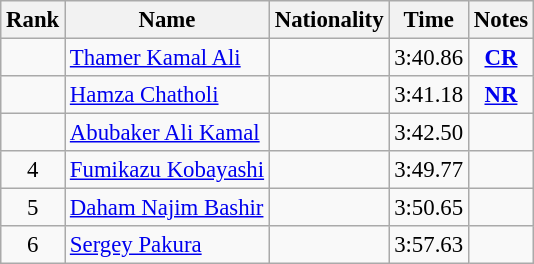<table class="wikitable sortable" style="text-align:center;font-size:95%">
<tr>
<th>Rank</th>
<th>Name</th>
<th>Nationality</th>
<th>Time</th>
<th>Notes</th>
</tr>
<tr>
<td></td>
<td align=left><a href='#'>Thamer Kamal Ali</a></td>
<td align=left></td>
<td>3:40.86</td>
<td><strong><a href='#'>CR</a></strong></td>
</tr>
<tr>
<td></td>
<td align=left><a href='#'>Hamza Chatholi</a></td>
<td align=left></td>
<td>3:41.18</td>
<td><strong><a href='#'>NR</a></strong></td>
</tr>
<tr>
<td></td>
<td align=left><a href='#'>Abubaker Ali Kamal</a></td>
<td align=left></td>
<td>3:42.50</td>
<td></td>
</tr>
<tr>
<td>4</td>
<td align=left><a href='#'>Fumikazu Kobayashi</a></td>
<td align=left></td>
<td>3:49.77</td>
<td></td>
</tr>
<tr>
<td>5</td>
<td align=left><a href='#'>Daham Najim Bashir</a></td>
<td align=left></td>
<td>3:50.65</td>
<td></td>
</tr>
<tr>
<td>6</td>
<td align=left><a href='#'>Sergey Pakura</a></td>
<td align=left></td>
<td>3:57.63</td>
<td></td>
</tr>
</table>
